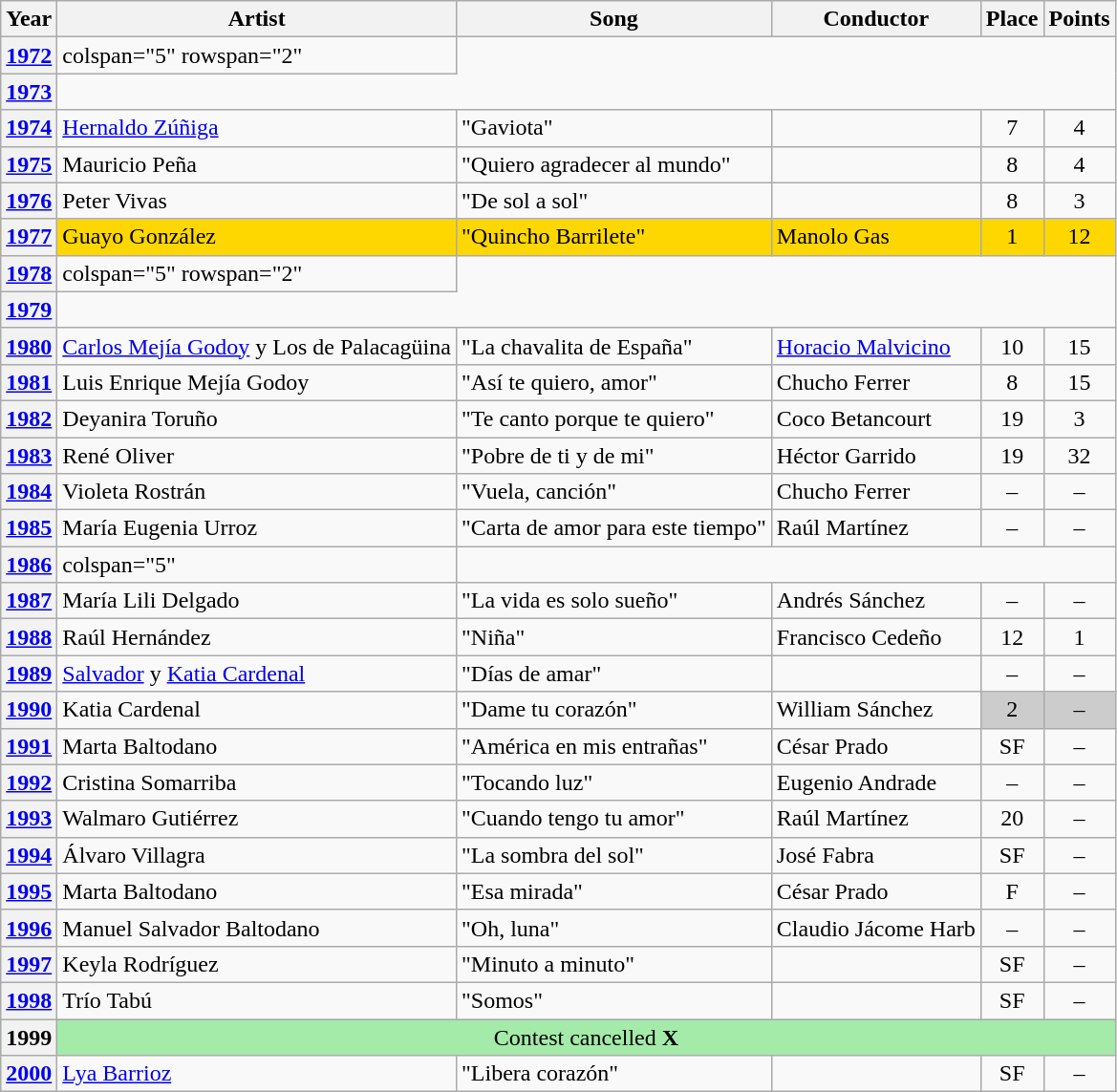<table class="wikitable sortable plainrowheaders">
<tr>
<th scope="col">Year</th>
<th scope="col">Artist</th>
<th scope="col">Song</th>
<th scope="col">Conductor</th>
<th scope="col" data-sort-type="number">Place</th>
<th scope="col" data-sort-type="number">Points</th>
</tr>
<tr>
<th scope="row" style="text-align:center;"><a href='#'>1972</a></th>
<td>colspan="5" rowspan="2" </td>
</tr>
<tr>
<th scope="row" style="text-align:center;"><a href='#'>1973</a></th>
</tr>
<tr>
<th scope="row" style="text-align:center;"><a href='#'>1974</a></th>
<td><a href='#'>Hernaldo Zúñiga</a></td>
<td>"Gaviota"</td>
<td></td>
<td style="text-align:center;">7</td>
<td style="text-align:center;">4</td>
</tr>
<tr>
<th scope="row" style="text-align:center;"><a href='#'>1975</a></th>
<td>Mauricio Peña</td>
<td>"Quiero agradecer al mundo"</td>
<td></td>
<td style="text-align:center;">8</td>
<td style="text-align:center;">4</td>
</tr>
<tr>
<th scope="row" style="text-align:center;"><a href='#'>1976</a></th>
<td>Peter Vivas</td>
<td>"De sol a sol"</td>
<td></td>
<td style="text-align:center;">8</td>
<td style="text-align:center;">3</td>
</tr>
<tr style="background-color:#FFD700;">
<th scope="row" style="text-align:center;"><a href='#'>1977</a></th>
<td>Guayo González</td>
<td>"Quincho Barrilete"</td>
<td>Manolo Gas</td>
<td style="text-align:center;">1</td>
<td style="text-align:center;">12</td>
</tr>
<tr>
<th scope="row" style="text-align:center;"><a href='#'>1978</a></th>
<td>colspan="5" rowspan="2" </td>
</tr>
<tr>
<th scope="row" style="text-align:center;"><a href='#'>1979</a></th>
</tr>
<tr>
<th scope="row" style="text-align:center;"><a href='#'>1980</a></th>
<td><a href='#'>Carlos Mejía Godoy</a> y Los de Palacagüina</td>
<td>"La chavalita de España"</td>
<td><a href='#'>Horacio Malvicino</a></td>
<td style="text-align:center;">10</td>
<td style="text-align:center;">15</td>
</tr>
<tr>
<th scope="row" style="text-align:center;"><a href='#'>1981</a></th>
<td>Luis Enrique Mejía Godoy</td>
<td>"Así te quiero, amor"</td>
<td>Chucho Ferrer</td>
<td style="text-align:center;">8</td>
<td style="text-align:center;">15</td>
</tr>
<tr>
<th scope="row" style="text-align:center;"><a href='#'>1982</a></th>
<td>Deyanira Toruño</td>
<td>"Te canto porque te quiero"</td>
<td>Coco Betancourt</td>
<td style="text-align:center;">19</td>
<td style="text-align:center;">3</td>
</tr>
<tr>
<th scope="row" style="text-align:center;"><a href='#'>1983</a></th>
<td>René Oliver</td>
<td>"Pobre de ti y de mi"</td>
<td>Héctor Garrido</td>
<td style="text-align:center;">19</td>
<td style="text-align:center;">32</td>
</tr>
<tr>
<th scope="row" style="text-align:center;"><a href='#'>1984</a></th>
<td>Violeta Rostrán</td>
<td>"Vuela, canción"</td>
<td>Chucho Ferrer</td>
<td style="text-align:center;">–</td>
<td style="text-align:center;">–</td>
</tr>
<tr>
<th scope="row" style="text-align:center;"><a href='#'>1985</a></th>
<td>María Eugenia Urroz</td>
<td>"Carta de amor para este tiempo"</td>
<td>Raúl Martínez</td>
<td style="text-align:center;">–</td>
<td style="text-align:center;">–</td>
</tr>
<tr>
<th scope="row" style="text-align:center;"><a href='#'>1986</a></th>
<td>colspan="5" </td>
</tr>
<tr>
<th scope="row" style="text-align:center;"><a href='#'>1987</a></th>
<td>María Lili Delgado</td>
<td>"La vida es solo sueño"</td>
<td>Andrés Sánchez</td>
<td style="text-align:center;">–</td>
<td style="text-align:center;">–</td>
</tr>
<tr>
<th scope="row" style="text-align:center;"><a href='#'>1988</a></th>
<td>Raúl Hernández</td>
<td>"Niña"</td>
<td>Francisco Cedeño</td>
<td style="text-align:center;">12</td>
<td style="text-align:center;">1</td>
</tr>
<tr>
<th scope="row" style="text-align:center;"><a href='#'>1989</a></th>
<td><a href='#'>Salvador</a> y <a href='#'>Katia Cardenal</a></td>
<td>"Días de amar"</td>
<td></td>
<td style="text-align:center;">–</td>
<td style="text-align:center;">–</td>
</tr>
<tr>
<th scope="row" style="text-align:center;"><a href='#'>1990</a></th>
<td>Katia Cardenal</td>
<td>"Dame tu corazón"</td>
<td>William Sánchez</td>
<td style="text-align:center; background-color:#CCC;">2</td>
<td style="text-align:center; background-color:#CCC;">–</td>
</tr>
<tr>
<th scope="row" style="text-align:center;"><a href='#'>1991</a></th>
<td>Marta Baltodano</td>
<td>"América en mis entrañas"</td>
<td>César Prado</td>
<td style="text-align:center;">SF</td>
<td style="text-align:center;">–</td>
</tr>
<tr>
<th scope="row" style="text-align:center;"><a href='#'>1992</a></th>
<td>Cristina Somarriba</td>
<td>"Tocando luz"</td>
<td>Eugenio Andrade</td>
<td style="text-align:center;">–</td>
<td style="text-align:center;">–</td>
</tr>
<tr>
<th scope="row" style="text-align:center;"><a href='#'>1993</a></th>
<td>Walmaro Gutiérrez</td>
<td>"Cuando tengo tu amor"</td>
<td>Raúl Martínez</td>
<td style="text-align:center;">20</td>
<td style="text-align:center;">–</td>
</tr>
<tr>
<th scope="row" style="text-align:center;"><a href='#'>1994</a></th>
<td>Álvaro Villagra</td>
<td>"La sombra del sol"</td>
<td>José Fabra</td>
<td style="text-align:center;">SF</td>
<td style="text-align:center;">–</td>
</tr>
<tr>
<th scope="row" style="text-align:center;"><a href='#'>1995</a></th>
<td>Marta Baltodano</td>
<td>"Esa mirada"</td>
<td>César Prado</td>
<td style="text-align:center;">F</td>
<td style="text-align:center;">–</td>
</tr>
<tr>
<th scope="row" style="text-align:center;"><a href='#'>1996</a></th>
<td>Manuel Salvador Baltodano</td>
<td>"Oh, luna"</td>
<td>Claudio Jácome Harb</td>
<td style="text-align:center;">–</td>
<td style="text-align:center;">–</td>
</tr>
<tr>
<th scope="row" style="text-align:center;"><a href='#'>1997</a></th>
<td>Keyla Rodríguez</td>
<td>"Minuto a minuto"</td>
<td></td>
<td style="text-align:center;">SF</td>
<td style="text-align:center;">–</td>
</tr>
<tr>
<th scope="row" style="text-align:center;"><a href='#'>1998</a></th>
<td>Trío Tabú</td>
<td>"Somos"</td>
<td></td>
<td style="text-align:center;">SF</td>
<td style="text-align:center;">–</td>
</tr>
<tr style="background-color:#A4EAA9;">
<th scope="row" style="text-align:center;">1999</th>
<td colspan="5" style="text-align:center;">Contest cancelled <strong>X</strong></td>
</tr>
<tr>
<th scope="row" style="text-align:center;"><a href='#'>2000</a></th>
<td><a href='#'>Lya Barrioz</a></td>
<td>"Libera corazón"</td>
<td></td>
<td style="text-align:center;">SF</td>
<td style="text-align:center;">–</td>
</tr>
</table>
